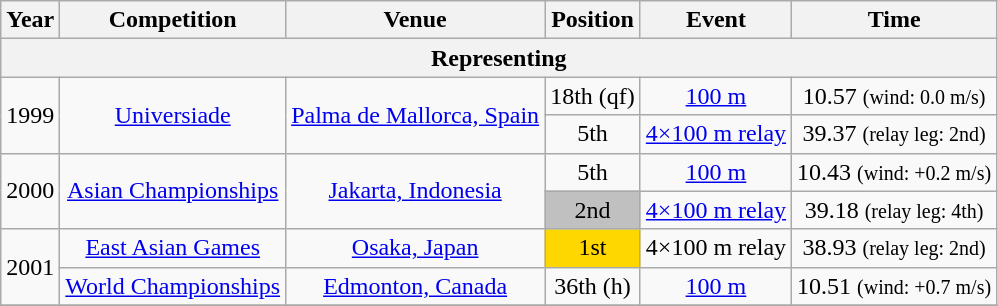<table class="wikitable sortable" style=text-align:center>
<tr>
<th>Year</th>
<th>Competition</th>
<th>Venue</th>
<th>Position</th>
<th>Event</th>
<th>Time</th>
</tr>
<tr>
<th colspan="6">Representing </th>
</tr>
<tr>
<td rowspan=2>1999</td>
<td rowspan=2><a href='#'>Universiade</a></td>
<td rowspan=2><a href='#'>Palma de Mallorca, Spain</a></td>
<td>18th (qf)</td>
<td><a href='#'>100 m</a></td>
<td>10.57 <small>(wind: 0.0 m/s)</small></td>
</tr>
<tr>
<td>5th</td>
<td><a href='#'>4×100 m relay</a></td>
<td>39.37 <small>(relay leg: 2nd)</small></td>
</tr>
<tr>
<td rowspan=2>2000</td>
<td rowspan=2><a href='#'>Asian Championships</a></td>
<td rowspan=2><a href='#'>Jakarta, Indonesia</a></td>
<td>5th</td>
<td><a href='#'>100 m</a></td>
<td>10.43 <small>(wind: +0.2 m/s)</small></td>
</tr>
<tr>
<td bgcolor="silver">2nd</td>
<td><a href='#'>4×100 m relay</a></td>
<td>39.18 <small>(relay leg: 4th)</small></td>
</tr>
<tr>
<td rowspan=2>2001</td>
<td><a href='#'>East Asian Games</a></td>
<td><a href='#'>Osaka, Japan</a></td>
<td bgcolor="gold">1st</td>
<td>4×100 m relay</td>
<td>38.93 <small>(relay leg: 2nd)</small> </td>
</tr>
<tr>
<td><a href='#'>World Championships</a></td>
<td><a href='#'>Edmonton, Canada</a></td>
<td>36th (h)</td>
<td><a href='#'>100 m</a></td>
<td>10.51 <small>(wind: +0.7 m/s)</small></td>
</tr>
<tr>
</tr>
</table>
